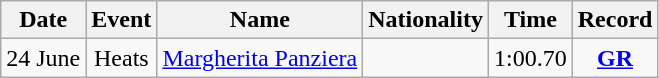<table class=wikitable style=text-align:center>
<tr>
<th>Date</th>
<th>Event</th>
<th>Name</th>
<th>Nationality</th>
<th>Time</th>
<th>Record</th>
</tr>
<tr>
<td>24 June</td>
<td>Heats</td>
<td align=left><a href='#'>Margherita Panziera</a></td>
<td align=left></td>
<td>1:00.70</td>
<td><strong><a href='#'>GR</a></strong></td>
</tr>
</table>
